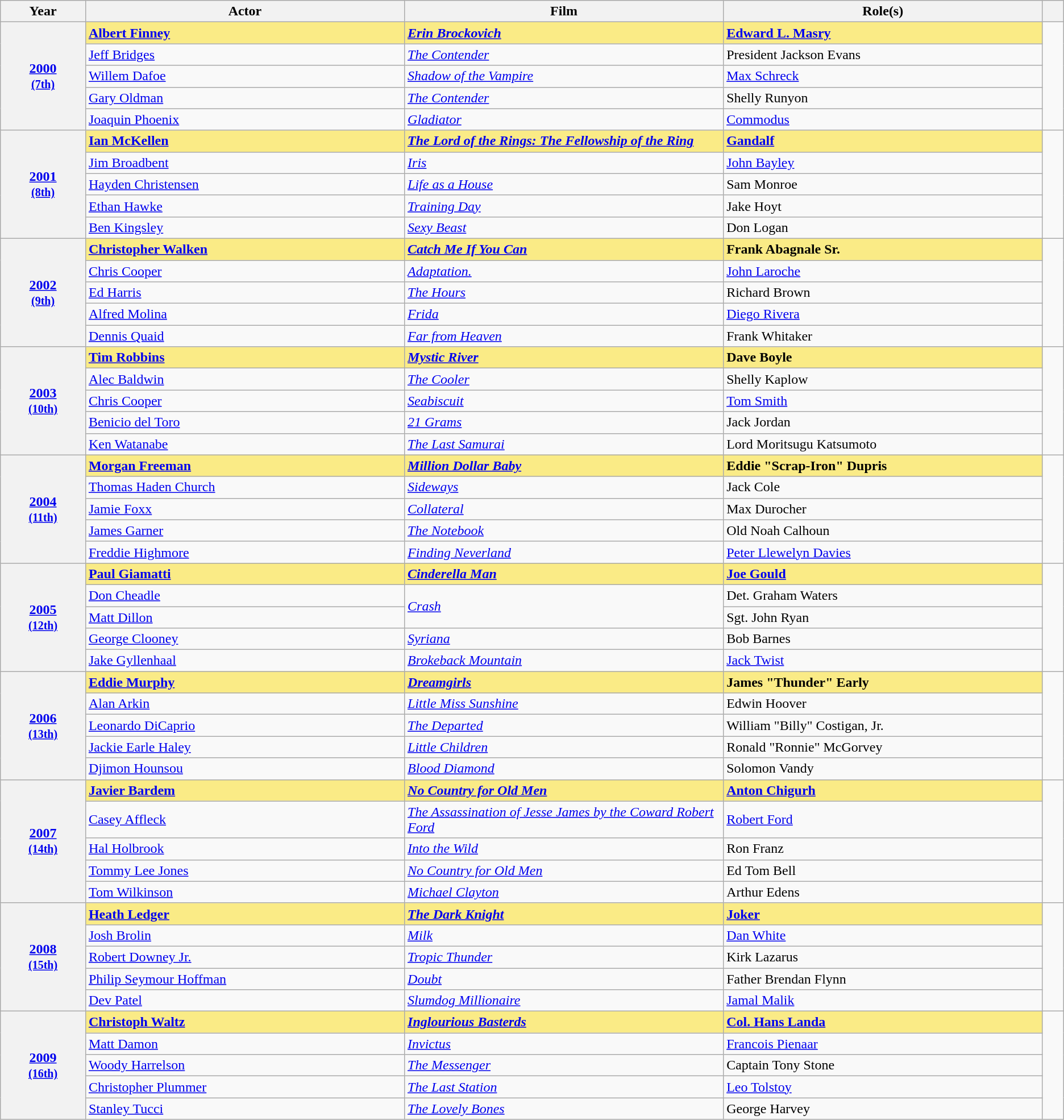<table class="wikitable sortable" style="text-align:left;">
<tr>
<th scope="col" style="width:8%;">Year</th>
<th scope="col" style="width:30%;">Actor</th>
<th scope="col" style="width:30%;">Film</th>
<th scope="col" style="width:30%;">Role(s)</th>
<th><strong></strong></th>
</tr>
<tr>
<th rowspan="5" scope="row" style="text-align:center"><a href='#'>2000</a><br><small><a href='#'>(7th)</a></small></th>
<td style="background:#FAEB86;"><strong><a href='#'>Albert Finney</a></strong></td>
<td style="background:#FAEB86;"><strong><em><a href='#'>Erin Brockovich</a></em></strong></td>
<td style="background:#FAEB86;"><strong><a href='#'>Edward L. Masry</a></strong></td>
<td rowspan=5></td>
</tr>
<tr>
<td><a href='#'>Jeff Bridges</a></td>
<td><em><a href='#'>The Contender</a></em></td>
<td>President Jackson Evans</td>
</tr>
<tr>
<td><a href='#'>Willem Dafoe</a></td>
<td><em><a href='#'>Shadow of the Vampire</a></em></td>
<td><a href='#'>Max Schreck</a></td>
</tr>
<tr>
<td><a href='#'>Gary Oldman</a></td>
<td><em><a href='#'>The Contender</a></em></td>
<td>Shelly Runyon</td>
</tr>
<tr>
<td><a href='#'>Joaquin Phoenix</a></td>
<td><em><a href='#'>Gladiator</a></em></td>
<td><a href='#'>Commodus</a></td>
</tr>
<tr>
<th rowspan="5" scope="row" style="text-align:center"><a href='#'>2001</a><br><small><a href='#'>(8th)</a></small></th>
<td style="background:#FAEB86;"><strong><a href='#'>Ian McKellen</a></strong></td>
<td style="background:#FAEB86;"><strong><em><a href='#'>The Lord of the Rings: The Fellowship of the Ring</a></em></strong></td>
<td style="background:#FAEB86;"><strong><a href='#'>Gandalf</a></strong></td>
<td rowspan=5></td>
</tr>
<tr>
<td><a href='#'>Jim Broadbent</a> </td>
<td><em><a href='#'>Iris</a></em></td>
<td><a href='#'>John Bayley</a></td>
</tr>
<tr>
<td><a href='#'>Hayden Christensen</a></td>
<td><em><a href='#'>Life as a House</a></em></td>
<td>Sam Monroe</td>
</tr>
<tr>
<td><a href='#'>Ethan Hawke</a></td>
<td><em><a href='#'>Training Day</a></em></td>
<td>Jake Hoyt</td>
</tr>
<tr>
<td><a href='#'>Ben Kingsley</a></td>
<td><em><a href='#'>Sexy Beast</a></em></td>
<td>Don Logan</td>
</tr>
<tr>
<th rowspan="5" scope="row" style="text-align:center"><a href='#'>2002</a><br><small><a href='#'>(9th)</a></small></th>
<td style="background:#FAEB86;"><strong><a href='#'>Christopher Walken</a></strong></td>
<td style="background:#FAEB86;"><strong><em><a href='#'>Catch Me If You Can</a></em></strong></td>
<td style="background:#FAEB86;"><strong>Frank Abagnale Sr.</strong></td>
<td rowspan=5></td>
</tr>
<tr>
<td><a href='#'>Chris Cooper</a> </td>
<td><em><a href='#'>Adaptation.</a></em></td>
<td><a href='#'>John Laroche</a></td>
</tr>
<tr>
<td><a href='#'>Ed Harris</a></td>
<td><em><a href='#'>The Hours</a></em></td>
<td>Richard Brown</td>
</tr>
<tr>
<td><a href='#'>Alfred Molina</a></td>
<td><em><a href='#'>Frida</a></em></td>
<td><a href='#'>Diego Rivera</a></td>
</tr>
<tr>
<td><a href='#'>Dennis Quaid</a></td>
<td><em><a href='#'>Far from Heaven</a></em></td>
<td>Frank Whitaker</td>
</tr>
<tr>
<th rowspan="5" scope="row" style="text-align:center"><a href='#'>2003</a><br><small><a href='#'>(10th)</a></small></th>
<td style="background:#FAEB86;"><strong><a href='#'>Tim Robbins</a> </strong></td>
<td style="background:#FAEB86;"><strong><em><a href='#'>Mystic River</a></em></strong></td>
<td style="background:#FAEB86;"><strong>Dave Boyle</strong></td>
<td rowspan=5></td>
</tr>
<tr>
<td><a href='#'>Alec Baldwin</a></td>
<td><em><a href='#'>The Cooler</a></em></td>
<td>Shelly Kaplow</td>
</tr>
<tr>
<td><a href='#'>Chris Cooper</a></td>
<td><em><a href='#'>Seabiscuit</a></em></td>
<td><a href='#'>Tom Smith</a></td>
</tr>
<tr>
<td><a href='#'>Benicio del Toro</a></td>
<td><em><a href='#'>21 Grams</a></em></td>
<td>Jack Jordan</td>
</tr>
<tr>
<td><a href='#'>Ken Watanabe</a></td>
<td><em><a href='#'>The Last Samurai</a></em></td>
<td>Lord Moritsugu Katsumoto</td>
</tr>
<tr>
<th rowspan="5" scope="row" style="text-align:center"><a href='#'>2004</a><br><small><a href='#'>(11th)</a></small></th>
<td style="background:#FAEB86;"><strong><a href='#'>Morgan Freeman</a> </strong></td>
<td style="background:#FAEB86;"><strong><em><a href='#'>Million Dollar Baby</a></em></strong></td>
<td style="background:#FAEB86;"><strong>Eddie "Scrap-Iron" Dupris</strong></td>
<td rowspan=5></td>
</tr>
<tr>
<td><a href='#'>Thomas Haden Church</a></td>
<td><em><a href='#'>Sideways</a></em></td>
<td>Jack Cole</td>
</tr>
<tr>
<td><a href='#'>Jamie Foxx</a></td>
<td><em><a href='#'>Collateral</a></em></td>
<td>Max Durocher</td>
</tr>
<tr>
<td><a href='#'>James Garner</a></td>
<td><em><a href='#'>The Notebook</a></em></td>
<td>Old Noah Calhoun</td>
</tr>
<tr>
<td><a href='#'>Freddie Highmore</a></td>
<td><em><a href='#'>Finding Neverland</a></em></td>
<td><a href='#'>Peter Llewelyn Davies</a></td>
</tr>
<tr>
<th rowspan="5" scope="row" style="text-align:center"><a href='#'>2005</a><br><small><a href='#'>(12th)</a></small></th>
<td style="background:#FAEB86;"><strong><a href='#'>Paul Giamatti</a></strong></td>
<td style="background:#FAEB86;"><strong><em><a href='#'>Cinderella Man</a></em></strong></td>
<td style="background:#FAEB86;"><strong><a href='#'>Joe Gould</a></strong></td>
<td rowspan=5></td>
</tr>
<tr>
<td><a href='#'>Don Cheadle</a></td>
<td rowspan="2"><em><a href='#'>Crash</a></em></td>
<td>Det. Graham Waters</td>
</tr>
<tr>
<td><a href='#'>Matt Dillon</a></td>
<td>Sgt. John Ryan</td>
</tr>
<tr>
<td><a href='#'>George Clooney</a> </td>
<td><em><a href='#'>Syriana</a></em></td>
<td>Bob Barnes</td>
</tr>
<tr>
<td><a href='#'>Jake Gyllenhaal</a></td>
<td><em><a href='#'>Brokeback Mountain</a></em></td>
<td><a href='#'>Jack Twist</a></td>
</tr>
<tr>
<th rowspan="5" scope="row" style="text-align:center"><a href='#'>2006</a><br><small><a href='#'>(13th)</a></small></th>
<td style="background:#FAEB86;"><strong><a href='#'>Eddie Murphy</a></strong></td>
<td style="background:#FAEB86;"><strong><em><a href='#'>Dreamgirls</a></em></strong></td>
<td style="background:#FAEB86;"><strong>James "Thunder" Early</strong></td>
<td rowspan=5></td>
</tr>
<tr>
<td><a href='#'>Alan Arkin</a> </td>
<td><em><a href='#'>Little Miss Sunshine</a></em></td>
<td>Edwin Hoover</td>
</tr>
<tr>
<td><a href='#'>Leonardo DiCaprio</a></td>
<td><em><a href='#'>The Departed</a></em></td>
<td>William "Billy" Costigan, Jr.</td>
</tr>
<tr>
<td><a href='#'>Jackie Earle Haley</a></td>
<td><em><a href='#'>Little Children</a></em></td>
<td>Ronald "Ronnie" McGorvey</td>
</tr>
<tr>
<td><a href='#'>Djimon Hounsou</a></td>
<td><em><a href='#'>Blood Diamond</a></em></td>
<td>Solomon Vandy</td>
</tr>
<tr>
<th rowspan="5" scope="row" style="text-align:center"><a href='#'>2007</a><br><small><a href='#'>(14th)</a></small></th>
<td style="background:#FAEB86;"><strong><a href='#'>Javier Bardem</a> </strong></td>
<td style="background:#FAEB86;"><strong><em><a href='#'>No Country for Old Men</a></em></strong></td>
<td style="background:#FAEB86;"><strong><a href='#'>Anton Chigurh</a></strong></td>
<td rowspan=5></td>
</tr>
<tr>
<td><a href='#'>Casey Affleck</a></td>
<td><em><a href='#'>The Assassination of Jesse James by the Coward Robert Ford</a></em></td>
<td><a href='#'>Robert Ford</a></td>
</tr>
<tr>
<td><a href='#'>Hal Holbrook</a></td>
<td><em><a href='#'>Into the Wild</a></em></td>
<td>Ron Franz</td>
</tr>
<tr>
<td><a href='#'>Tommy Lee Jones</a></td>
<td><em><a href='#'>No Country for Old Men</a></em></td>
<td>Ed Tom Bell</td>
</tr>
<tr>
<td><a href='#'>Tom Wilkinson</a></td>
<td><em><a href='#'>Michael Clayton</a></em></td>
<td>Arthur Edens</td>
</tr>
<tr>
<th rowspan="5" scope="row" style="text-align:center"><a href='#'>2008</a><br><small><a href='#'>(15th)</a></small></th>
<td style="background:#FAEB86;"><strong><a href='#'>Heath Ledger</a>  </strong></td>
<td style="background:#FAEB86;"><strong><em><a href='#'>The Dark Knight</a></em></strong></td>
<td style="background:#FAEB86;"><strong><a href='#'>Joker</a></strong></td>
<td rowspan=5></td>
</tr>
<tr>
<td><a href='#'>Josh Brolin</a></td>
<td><em><a href='#'>Milk</a></em></td>
<td><a href='#'>Dan White</a></td>
</tr>
<tr>
<td><a href='#'>Robert Downey Jr.</a></td>
<td><em><a href='#'>Tropic Thunder</a></em></td>
<td>Kirk Lazarus</td>
</tr>
<tr>
<td><a href='#'>Philip Seymour Hoffman</a></td>
<td><em><a href='#'>Doubt</a></em></td>
<td>Father Brendan Flynn</td>
</tr>
<tr>
<td><a href='#'>Dev Patel</a></td>
<td><em><a href='#'>Slumdog Millionaire</a></em></td>
<td><a href='#'>Jamal Malik</a></td>
</tr>
<tr>
<th rowspan="5" scope="row" style="text-align:center"><a href='#'>2009</a><br><small><a href='#'>(16th)</a></small></th>
<td style="background:#FAEB86;"><strong><a href='#'>Christoph Waltz</a> </strong></td>
<td style="background:#FAEB86;"><strong><em><a href='#'>Inglourious Basterds</a></em></strong></td>
<td style="background:#FAEB86;"><strong><a href='#'>Col. Hans Landa</a></strong></td>
<td rowspan=5></td>
</tr>
<tr>
<td><a href='#'>Matt Damon</a></td>
<td><em><a href='#'>Invictus</a></em></td>
<td><a href='#'>Francois Pienaar</a></td>
</tr>
<tr>
<td><a href='#'>Woody Harrelson</a></td>
<td><em><a href='#'>The Messenger</a></em></td>
<td>Captain Tony Stone</td>
</tr>
<tr>
<td><a href='#'>Christopher Plummer</a></td>
<td><em><a href='#'>The Last Station</a></em></td>
<td><a href='#'>Leo Tolstoy</a></td>
</tr>
<tr>
<td><a href='#'>Stanley Tucci</a></td>
<td><em><a href='#'>The Lovely Bones</a></em></td>
<td>George Harvey</td>
</tr>
</table>
